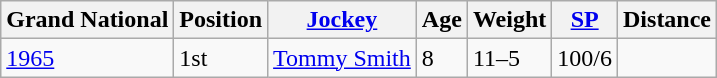<table class="wikitable sortable">
<tr>
<th>Grand National</th>
<th>Position</th>
<th><a href='#'>Jockey</a></th>
<th>Age</th>
<th>Weight</th>
<th><a href='#'>SP</a></th>
<th>Distance</th>
</tr>
<tr>
<td><a href='#'>1965</a></td>
<td>1st</td>
<td><a href='#'>Tommy Smith</a></td>
<td>8</td>
<td>11–5</td>
<td>100/6</td>
<td></td>
</tr>
</table>
